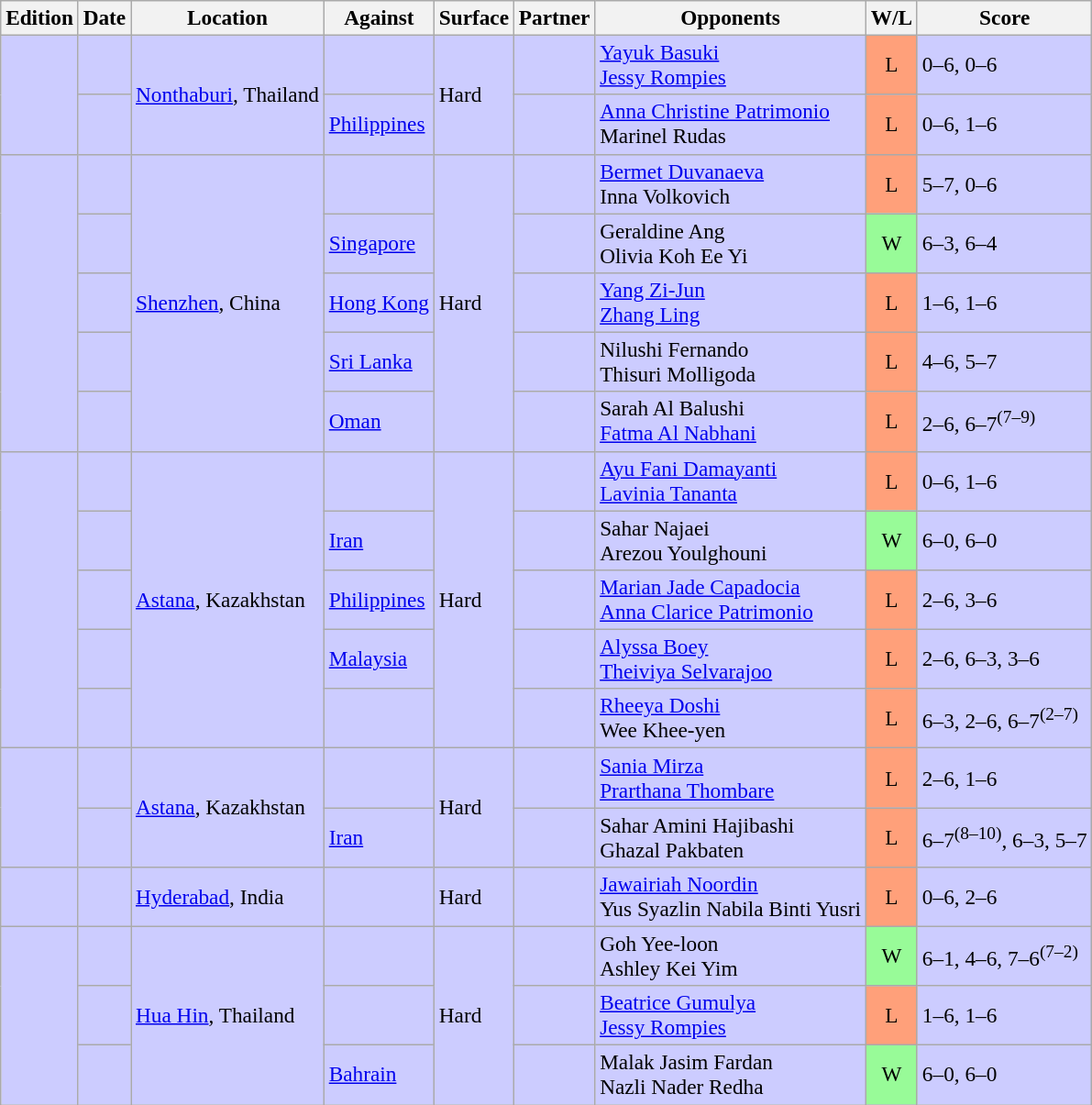<table class=wikitable style=font-size:97%>
<tr>
<th>Edition</th>
<th>Date</th>
<th>Location</th>
<th>Against</th>
<th>Surface</th>
<th>Partner</th>
<th>Opponents</th>
<th>W/L</th>
<th>Score</th>
</tr>
<tr style="background:#ccf;">
<td rowspan="2"></td>
<td></td>
<td rowspan="2"><a href='#'>Nonthaburi</a>, Thailand</td>
<td> </td>
<td rowspan="2">Hard</td>
<td> </td>
<td> <a href='#'>Yayuk Basuki</a> <br>  <a href='#'>Jessy Rompies</a></td>
<td style="text-align:center; background:#ffa07a;">L</td>
<td>0–6, 0–6</td>
</tr>
<tr style="background:#ccf;">
<td></td>
<td> <a href='#'>Philippines</a></td>
<td> </td>
<td> <a href='#'>Anna Christine Patrimonio</a> <br>  Marinel Rudas</td>
<td style="text-align:center; background:#ffa07a;">L</td>
<td>0–6, 1–6</td>
</tr>
<tr style="background:#ccf;">
<td rowspan="5"></td>
<td></td>
<td rowspan="5"><a href='#'>Shenzhen</a>, China</td>
<td> </td>
<td rowspan="5">Hard</td>
<td> </td>
<td> <a href='#'>Bermet Duvanaeva</a> <br>  Inna Volkovich</td>
<td style="text-align:center; background:#ffa07a;">L</td>
<td>5–7, 0–6</td>
</tr>
<tr style="background:#ccf;">
<td></td>
<td> <a href='#'>Singapore</a></td>
<td> </td>
<td> Geraldine Ang <br>  Olivia Koh Ee Yi</td>
<td style="text-align:center; background:#98fb98;">W</td>
<td>6–3, 6–4</td>
</tr>
<tr style="background:#ccf;">
<td></td>
<td> <a href='#'>Hong Kong</a></td>
<td> </td>
<td> <a href='#'>Yang Zi-Jun</a> <br>  <a href='#'>Zhang Ling</a></td>
<td style="text-align:center; background:#ffa07a;">L</td>
<td>1–6, 1–6</td>
</tr>
<tr style="background:#ccf;">
<td></td>
<td> <a href='#'>Sri Lanka</a></td>
<td> </td>
<td> Nilushi Fernando <br>  Thisuri Molligoda</td>
<td style="text-align:center; background:#ffa07a;">L</td>
<td>4–6, 5–7</td>
</tr>
<tr style="background:#ccf;">
<td></td>
<td> <a href='#'>Oman</a></td>
<td> </td>
<td> Sarah Al Balushi <br>  <a href='#'>Fatma Al Nabhani</a></td>
<td style="text-align:center; background:#ffa07a;">L</td>
<td>2–6, 6–7<sup>(7–9)</sup></td>
</tr>
<tr style="background:#ccf;">
<td rowspan="5"></td>
<td></td>
<td rowspan="5"><a href='#'>Astana</a>, Kazakhstan</td>
<td> </td>
<td rowspan="5">Hard</td>
<td> </td>
<td> <a href='#'>Ayu Fani Damayanti</a> <br>  <a href='#'>Lavinia Tananta</a></td>
<td style="text-align:center; background:#ffa07a;">L</td>
<td>0–6, 1–6</td>
</tr>
<tr style="background:#ccf;">
<td></td>
<td> <a href='#'>Iran</a></td>
<td> </td>
<td> Sahar Najaei <br>  Arezou Youlghouni</td>
<td style="text-align:center; background:#98fb98;">W</td>
<td>6–0, 6–0</td>
</tr>
<tr style="background:#ccf;">
<td></td>
<td> <a href='#'>Philippines</a></td>
<td> </td>
<td> <a href='#'>Marian Jade Capadocia</a> <br>  <a href='#'>Anna Clarice Patrimonio</a></td>
<td style="text-align:center; background:#ffa07a;">L</td>
<td>2–6, 3–6</td>
</tr>
<tr style="background:#ccf;">
<td></td>
<td> <a href='#'>Malaysia</a></td>
<td> </td>
<td> <a href='#'>Alyssa Boey</a> <br>  <a href='#'>Theiviya Selvarajoo</a></td>
<td style="text-align:center; background:#ffa07a;">L</td>
<td>2–6, 6–3, 3–6</td>
</tr>
<tr style="background:#ccf;">
<td></td>
<td> </td>
<td> </td>
<td> <a href='#'>Rheeya Doshi</a> <br>  Wee Khee-yen</td>
<td style="text-align:center; background:#ffa07a;">L</td>
<td>6–3, 2–6, 6–7<sup>(2–7)</sup></td>
</tr>
<tr style="background:#ccf;">
<td rowspan="2"></td>
<td></td>
<td rowspan="2"><a href='#'>Astana</a>, Kazakhstan</td>
<td> </td>
<td rowspan="2">Hard</td>
<td> </td>
<td> <a href='#'>Sania Mirza</a> <br>  <a href='#'>Prarthana Thombare</a></td>
<td style="text-align:center; background:#ffa07a;">L</td>
<td>2–6, 1–6</td>
</tr>
<tr style="background:#ccf;">
<td></td>
<td> <a href='#'>Iran</a></td>
<td> </td>
<td> Sahar Amini Hajibashi <br>  Ghazal Pakbaten</td>
<td style="text-align:center; background:#ffa07a;">L</td>
<td>6–7<sup>(8–10)</sup>, 6–3, 5–7</td>
</tr>
<tr style="background:#ccf;">
<td rowspan="1"></td>
<td></td>
<td rowspan="1"><a href='#'>Hyderabad</a>, India</td>
<td> </td>
<td rowspan="1">Hard</td>
<td> </td>
<td> <a href='#'>Jawairiah Noordin</a> <br>  Yus Syazlin Nabila Binti Yusri</td>
<td style="text-align:center; background:#ffa07a;">L</td>
<td>0–6, 2–6</td>
</tr>
<tr style="background:#ccf;">
<td rowspan="3"></td>
<td></td>
<td rowspan="3"><a href='#'>Hua Hin</a>, Thailand</td>
<td> </td>
<td rowspan="3">Hard</td>
<td> </td>
<td> Goh Yee-loon <br>  Ashley Kei Yim</td>
<td style="text-align:center; background:#98fb98;">W</td>
<td>6–1, 4–6, 7–6<sup>(7–2)</sup></td>
</tr>
<tr style="background:#ccf;">
<td></td>
<td> </td>
<td> </td>
<td> <a href='#'>Beatrice Gumulya</a> <br>  <a href='#'>Jessy Rompies</a></td>
<td style="text-align:center; background:#ffa07a;">L</td>
<td>1–6, 1–6</td>
</tr>
<tr style="background:#ccf;">
<td></td>
<td> <a href='#'>Bahrain</a></td>
<td> </td>
<td> Malak Jasim Fardan <br>  Nazli Nader Redha</td>
<td style="text-align:center; background:#98fb98;">W</td>
<td>6–0, 6–0</td>
</tr>
</table>
